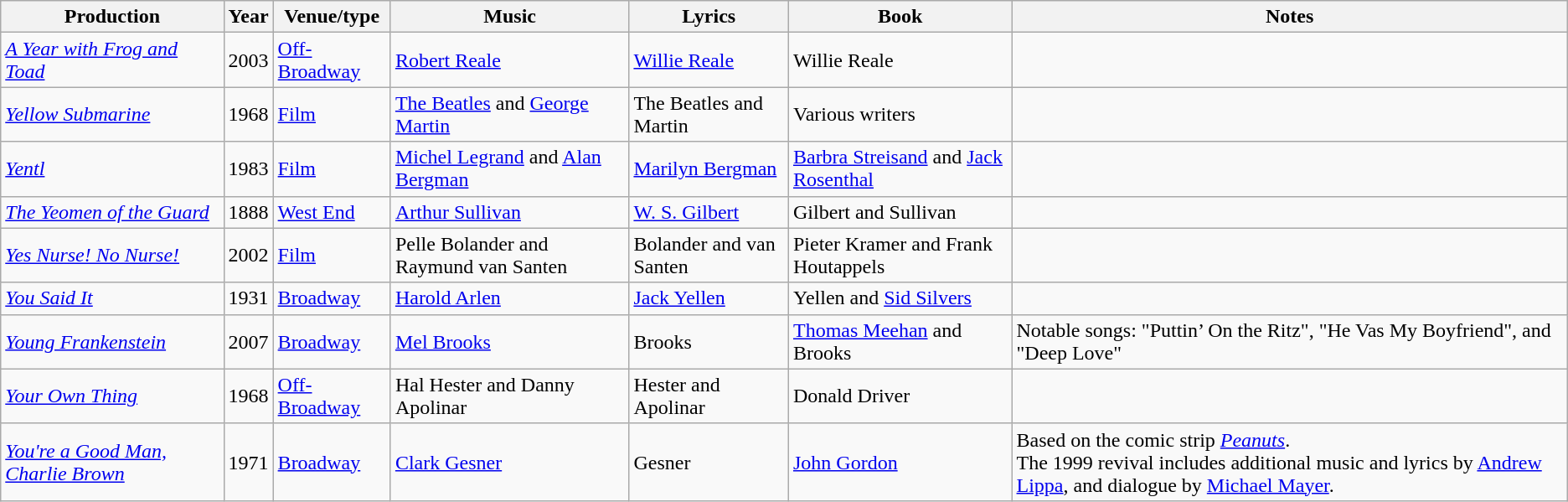<table class="wikitable sortable">
<tr>
<th scope="col">Production</th>
<th scope="col">Year</th>
<th scope="col">Venue/type</th>
<th scope="col">Music</th>
<th scope="col">Lyrics</th>
<th scope="col">Book</th>
<th scope="col">Notes</th>
</tr>
<tr>
<td data-sort-value="Year with Frog and Toad"><em><a href='#'>A Year with Frog and Toad</a></em></td>
<td style="text-align: center">2003</td>
<td><a href='#'>Off-Broadway</a></td>
<td><a href='#'>Robert Reale</a></td>
<td><a href='#'>Willie Reale</a></td>
<td>Willie Reale</td>
<td></td>
</tr>
<tr>
<td><em><a href='#'>Yellow Submarine</a></em></td>
<td style="text-align: center">1968</td>
<td><a href='#'>Film</a></td>
<td><a href='#'>The Beatles</a> and <a href='#'>George Martin</a></td>
<td>The Beatles and Martin</td>
<td>Various writers</td>
<td></td>
</tr>
<tr>
<td><em><a href='#'>Yentl</a></em></td>
<td style="text-align: center">1983</td>
<td><a href='#'>Film</a></td>
<td><a href='#'>Michel Legrand</a> and <a href='#'>Alan Bergman</a></td>
<td><a href='#'>Marilyn Bergman</a></td>
<td><a href='#'>Barbra Streisand</a> and <a href='#'>Jack Rosenthal</a></td>
<td></td>
</tr>
<tr>
<td data-sort-value="Yeomen of the Guard"><em><a href='#'>The Yeomen of the Guard</a></em></td>
<td style="text-align: center">1888</td>
<td><a href='#'>West End</a></td>
<td><a href='#'>Arthur Sullivan</a></td>
<td><a href='#'>W. S. Gilbert</a></td>
<td>Gilbert and Sullivan</td>
<td></td>
</tr>
<tr>
<td data-sort-value="Yes Nurse No Nurse"><em><a href='#'>Yes Nurse! No Nurse!</a></em></td>
<td style="text-align: center">2002</td>
<td><a href='#'>Film</a></td>
<td>Pelle Bolander and Raymund van Santen</td>
<td>Bolander and van Santen</td>
<td>Pieter Kramer and Frank Houtappels</td>
<td></td>
</tr>
<tr>
<td><em><a href='#'>You Said It</a></em></td>
<td style="text-align: center">1931</td>
<td><a href='#'>Broadway</a></td>
<td><a href='#'>Harold Arlen</a></td>
<td><a href='#'>Jack Yellen</a></td>
<td>Yellen and <a href='#'>Sid Silvers</a></td>
<td></td>
</tr>
<tr>
<td><em><a href='#'>Young Frankenstein</a></em></td>
<td style="text-align: center">2007</td>
<td><a href='#'>Broadway</a></td>
<td><a href='#'>Mel Brooks</a></td>
<td>Brooks</td>
<td><a href='#'>Thomas Meehan</a> and Brooks</td>
<td>Notable songs: "Puttin’ On the Ritz", "He Vas My Boyfriend", and "Deep Love"</td>
</tr>
<tr>
<td><em><a href='#'>Your Own Thing</a></em></td>
<td style="text-align: center">1968</td>
<td><a href='#'>Off-Broadway</a></td>
<td>Hal Hester and Danny Apolinar</td>
<td>Hester and Apolinar</td>
<td>Donald Driver</td>
<td></td>
</tr>
<tr>
<td data-sort-value="Youre a Good Man Charlie Brown"><em><a href='#'>You're a Good Man, Charlie Brown</a></em></td>
<td style="text-align: center">1971</td>
<td><a href='#'>Broadway</a></td>
<td><a href='#'>Clark Gesner</a></td>
<td>Gesner</td>
<td><a href='#'>John Gordon</a></td>
<td>Based on the comic strip <em><a href='#'>Peanuts</a></em>. <br> The 1999 revival includes additional music and lyrics by <a href='#'>Andrew Lippa</a>, and dialogue by <a href='#'>Michael Mayer</a>.</td>
</tr>
</table>
